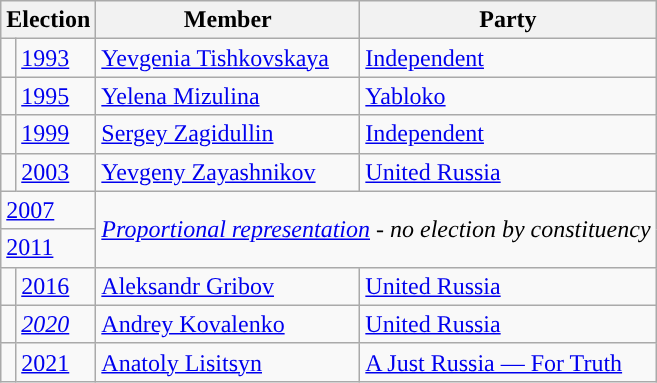<table class="wikitable">
<tr>
<th colspan="2">Election</th>
<th>Member</th>
<th>Party</th>
</tr>
<tr>
<td style="background-color:"></td>
<td><a href='#'>1993</a></td>
<td><a href='#'>Yevgenia Tishkovskaya</a></td>
<td><a href='#'>Independent</a></td>
</tr>
<tr>
<td style="background-color:"></td>
<td><a href='#'>1995</a></td>
<td><a href='#'>Yelena Mizulina</a></td>
<td><a href='#'>Yabloko</a></td>
</tr>
<tr>
<td style="background-color:"></td>
<td><a href='#'>1999</a></td>
<td><a href='#'>Sergey Zagidullin</a></td>
<td><a href='#'>Independent</a></td>
</tr>
<tr>
<td style="background-color:"></td>
<td><a href='#'>2003</a></td>
<td><a href='#'>Yevgeny Zayashnikov</a></td>
<td><a href='#'>United Russia</a></td>
</tr>
<tr>
<td colspan=2><a href='#'>2007</a></td>
<td colspan=2 rowspan=2><em><a href='#'>Proportional representation</a> - no election by constituency</em></td>
</tr>
<tr>
<td colspan=2><a href='#'>2011</a></td>
</tr>
<tr>
<td style="background-color: "></td>
<td><a href='#'>2016</a></td>
<td><a href='#'>Aleksandr Gribov</a></td>
<td><a href='#'>United Russia</a></td>
</tr>
<tr>
<td style="background-color: "></td>
<td><em><a href='#'>2020</a></em></td>
<td><a href='#'>Andrey Kovalenko</a></td>
<td><a href='#'>United Russia</a></td>
</tr>
<tr>
<td style="background-color: "></td>
<td><a href='#'>2021</a></td>
<td><a href='#'>Anatoly Lisitsyn</a></td>
<td><a href='#'>A Just Russia — For Truth</a></td>
</tr>
</table>
